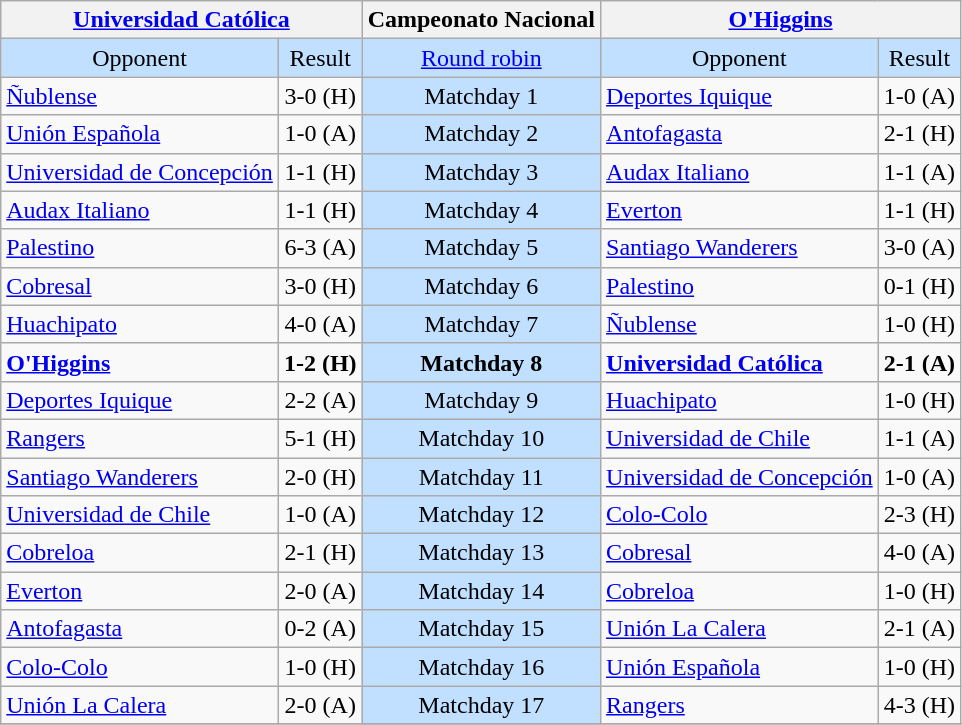<table class="wikitable" style="text-align:center">
<tr>
<th colspan=4> <a href='#'>Universidad Católica</a></th>
<th>Campeonato Nacional</th>
<th colspan=4> <a href='#'>O'Higgins</a></th>
</tr>
<tr style="background:#c1e0ff">
<td>Opponent</td>
<td colspan=3>Result</td>
<td><a href='#'>Round robin</a></td>
<td>Opponent</td>
<td colspan=3>Result</td>
</tr>
<tr>
<td align=left> <a href='#'>Ñublense</a></td>
<td colspan=3>3-0 (H)</td>
<td style="background:#c1e0ff">Matchday 1</td>
<td align=left> <a href='#'>Deportes Iquique</a></td>
<td colspan=3>1-0 (A)</td>
</tr>
<tr>
<td align=left> <a href='#'>Unión Española</a></td>
<td colspan=3>1-0 (A)</td>
<td style="background:#c1e0ff">Matchday 2</td>
<td align=left> <a href='#'>Antofagasta</a></td>
<td colspan=3>2-1 (H)</td>
</tr>
<tr>
<td align=left> <a href='#'>Universidad de Concepción</a></td>
<td colspan=3>1-1 (H)</td>
<td style="background:#c1e0ff">Matchday 3</td>
<td align=left> <a href='#'>Audax Italiano</a></td>
<td colspan=3>1-1 (A)</td>
</tr>
<tr>
<td align=left> <a href='#'>Audax Italiano</a></td>
<td colspan=3>1-1 (H)</td>
<td style="background:#c1e0ff">Matchday 4</td>
<td align=left> <a href='#'>Everton</a></td>
<td colspan=3>1-1 (H)</td>
</tr>
<tr>
<td align=left> <a href='#'>Palestino</a></td>
<td colspan=3>6-3 (A)</td>
<td style="background:#c1e0ff">Matchday 5</td>
<td align=left> <a href='#'>Santiago Wanderers</a></td>
<td colspan=3>3-0 (A) </td>
</tr>
<tr>
<td align=left> <a href='#'>Cobresal</a></td>
<td colspan=3>3-0 (H)</td>
<td style="background:#c1e0ff">Matchday 6</td>
<td align=left> <a href='#'>Palestino</a></td>
<td colspan=3>0-1 (H)</td>
</tr>
<tr>
<td align=left> <a href='#'>Huachipato</a></td>
<td colspan=3>4-0 (A)</td>
<td style="background:#c1e0ff">Matchday 7</td>
<td align=left> <a href='#'>Ñublense</a></td>
<td colspan=3>1-0 (H)</td>
</tr>
<tr>
<td align=left><strong> <a href='#'>O'Higgins</a> </strong></td>
<td colspan=3><strong>1-2 (H)</strong></td>
<td style="background:#c1e0ff"><strong>Matchday 8</strong></td>
<td align=left><strong> <a href='#'>Universidad Católica</a></strong></td>
<td colspan=3><strong>2-1 (A)</strong></td>
</tr>
<tr>
<td align=left> <a href='#'>Deportes Iquique</a></td>
<td colspan=3>2-2 (A)</td>
<td style="background:#c1e0ff">Matchday 9</td>
<td align=left> <a href='#'>Huachipato</a></td>
<td colspan=3>1-0 (H)</td>
</tr>
<tr>
<td align=left> <a href='#'>Rangers</a></td>
<td colspan=3>5-1 (H)</td>
<td style="background:#c1e0ff">Matchday 10</td>
<td align=left> <a href='#'>Universidad de Chile</a></td>
<td colspan=3>1-1 (A)</td>
</tr>
<tr>
<td align=left> <a href='#'>Santiago Wanderers</a></td>
<td colspan=3>2-0 (H)</td>
<td style="background:#c1e0ff">Matchday 11</td>
<td align=left> <a href='#'>Universidad de Concepción</a></td>
<td colspan=3>1-0 (A)</td>
</tr>
<tr>
<td align=left> <a href='#'>Universidad de Chile</a></td>
<td colspan=3>1-0 (A) </td>
<td style="background:#c1e0ff">Matchday 12</td>
<td align=left> <a href='#'>Colo-Colo</a></td>
<td colspan=3>2-3 (H)</td>
</tr>
<tr>
<td align=left> <a href='#'>Cobreloa</a></td>
<td colspan=3>2-1 (H)</td>
<td style="background:#c1e0ff">Matchday 13</td>
<td align=left> <a href='#'>Cobresal</a></td>
<td colspan=3>4-0 (A)</td>
</tr>
<tr>
<td align=left> <a href='#'>Everton</a></td>
<td colspan=3>2-0 (A)</td>
<td style="background:#c1e0ff">Matchday 14</td>
<td align=left> <a href='#'>Cobreloa</a></td>
<td colspan=3>1-0 (H)</td>
</tr>
<tr>
<td align=left> <a href='#'>Antofagasta</a></td>
<td colspan=3>0-2 (A)</td>
<td style="background:#c1e0ff">Matchday 15</td>
<td align=left> <a href='#'>Unión La Calera</a></td>
<td colspan=3>2-1 (A)</td>
</tr>
<tr>
<td align=left> <a href='#'>Colo-Colo</a></td>
<td colspan=3>1-0 (H)</td>
<td style="background:#c1e0ff">Matchday 16</td>
<td align=left> <a href='#'>Unión Española</a></td>
<td colspan=3>1-0 (H)</td>
</tr>
<tr>
<td align=left> <a href='#'>Unión La Calera</a></td>
<td colspan=3>2-0 (A)</td>
<td style="background:#c1e0ff">Matchday 17</td>
<td align=left> <a href='#'>Rangers</a></td>
<td colspan=3>4-3 (H)</td>
</tr>
<tr>
</tr>
</table>
